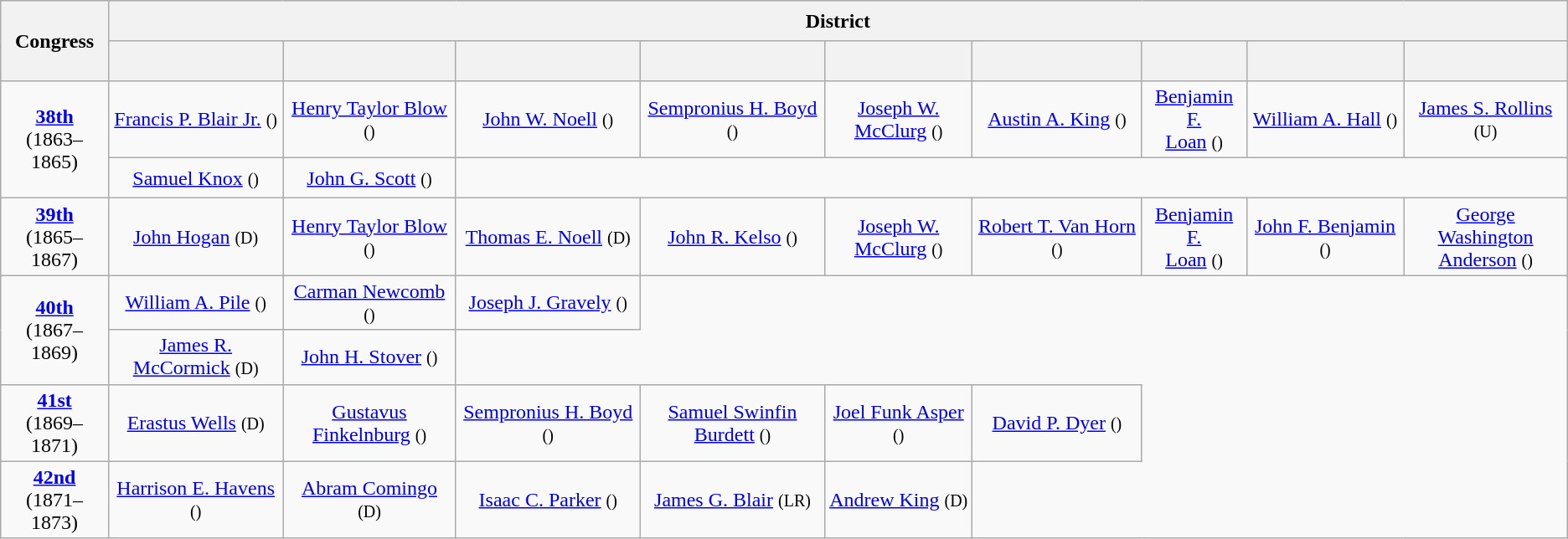<table class=wikitable style="text-align:center">
<tr style="height:2em">
<th rowspan=2>Cong­ress</th>
<th colspan=9>District</th>
</tr>
<tr style="height:2em">
<th></th>
<th></th>
<th></th>
<th></th>
<th></th>
<th></th>
<th></th>
<th></th>
<th></th>
</tr>
<tr style="height:2em">
<td rowspan=2><strong><a href='#'>38th</a></strong><br>(1863–1865)</td>
<td><a href='#'>Francis P. Blair Jr.</a> <small>()</small></td>
<td><a href='#'>Henry Taylor Blow</a> <small>()</small></td>
<td><a href='#'>John W. Noell</a> <small>()</small></td>
<td><a href='#'>Sempronius H. Boyd</a> <small>()</small></td>
<td><a href='#'>Joseph W.<br>McClurg</a> <small>()</small></td>
<td><a href='#'>Austin A. King</a> <small>()</small></td>
<td><a href='#'>Benjamin F.<br>Loan</a> <small>()</small></td>
<td><a href='#'>William A. Hall</a> <small>()</small></td>
<td><a href='#'>James S. Rollins</a> <small>(U)</small></td>
</tr>
<tr style="height:2em">
<td><a href='#'>Samuel Knox</a> <small>()</small></td>
<td><a href='#'>John G. Scott</a> <small>()</small></td>
</tr>
<tr style="height:2em">
<td><strong><a href='#'>39th</a></strong><br>(1865–1867)</td>
<td><a href='#'>John Hogan</a> <small>(D)</small></td>
<td><a href='#'>Henry Taylor Blow</a> <small>()</small></td>
<td><a href='#'>Thomas E. Noell</a> <small>(D)</small></td>
<td><a href='#'>John R. Kelso</a> <small>()</small></td>
<td><a href='#'>Joseph W.<br>McClurg</a> <small>()</small></td>
<td><a href='#'>Robert T. Van Horn</a> <small>()</small></td>
<td><a href='#'>Benjamin F.<br>Loan</a> <small>()</small></td>
<td><a href='#'>John F. Benjamin</a> <small>()</small></td>
<td><a href='#'>George Washington<br>Anderson</a> <small>()</small></td>
</tr>
<tr style="height:2em">
<td rowspan=2><strong><a href='#'>40th</a></strong><br>(1867–1869)</td>
<td><a href='#'>William A. Pile</a> <small>()</small></td>
<td><a href='#'>Carman Newcomb</a> <small>()</small></td>
<td><a href='#'>Joseph J. Gravely</a> <small>()</small></td>
</tr>
<tr style="height:2em">
<td><a href='#'>James R.<br>McCormick</a> <small>(D)</small></td>
<td><a href='#'>John H. Stover</a> <small>()</small></td>
</tr>
<tr style="height:2em">
<td><strong><a href='#'>41st</a></strong><br>(1869–1871)</td>
<td><a href='#'>Erastus Wells</a> <small>(D)</small></td>
<td><a href='#'>Gustavus<br>Finkelnburg</a> <small>()</small></td>
<td><a href='#'>Sempronius H. Boyd</a> <small>()</small></td>
<td><a href='#'>Samuel Swinfin<br>Burdett</a> <small>()</small></td>
<td><a href='#'>Joel Funk Asper</a> <small>()</small></td>
<td><a href='#'>David P. Dyer</a> <small>()</small></td>
</tr>
<tr style="height:2em">
<td><strong><a href='#'>42nd</a></strong><br>(1871–1873)</td>
<td><a href='#'>Harrison E. Havens</a> <small>()</small></td>
<td><a href='#'>Abram Comingo</a> <small>(D)</small></td>
<td><a href='#'>Isaac C. Parker</a> <small>()</small></td>
<td><a href='#'>James G. Blair</a> <small>(LR)</small></td>
<td><a href='#'>Andrew King</a> <small>(D)</small></td>
</tr>
</table>
